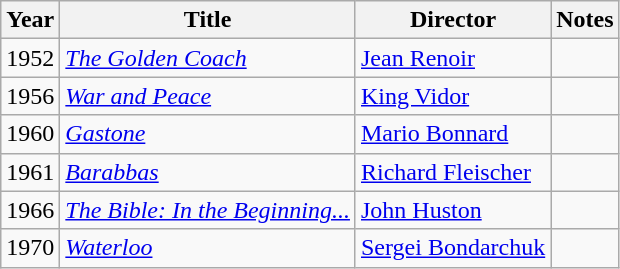<table class="wikitable sortable">
<tr>
<th>Year</th>
<th>Title</th>
<th>Director</th>
<th>Notes</th>
</tr>
<tr>
<td>1952</td>
<td><em><a href='#'>The Golden Coach</a></em></td>
<td><a href='#'>Jean Renoir</a></td>
<td></td>
</tr>
<tr>
<td>1956</td>
<td><em><a href='#'>War and Peace</a></em></td>
<td><a href='#'>King Vidor</a></td>
<td></td>
</tr>
<tr>
<td>1960</td>
<td><em><a href='#'>Gastone</a></em></td>
<td><a href='#'>Mario Bonnard</a></td>
<td></td>
</tr>
<tr>
<td>1961</td>
<td><em><a href='#'>Barabbas</a></em></td>
<td><a href='#'>Richard Fleischer</a></td>
<td></td>
</tr>
<tr>
<td>1966</td>
<td><em><a href='#'>The Bible: In the Beginning...</a></em></td>
<td><a href='#'>John Huston</a></td>
<td></td>
</tr>
<tr>
<td>1970</td>
<td><em><a href='#'>Waterloo</a></em></td>
<td><a href='#'>Sergei Bondarchuk</a></td>
<td></td>
</tr>
</table>
